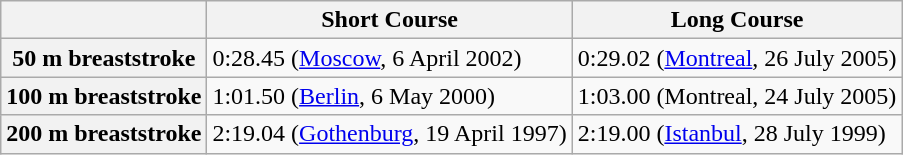<table class="wikitable">
<tr>
<th></th>
<th>Short Course</th>
<th>Long Course</th>
</tr>
<tr>
<th align="center">50 m breaststroke</th>
<td>0:28.45 (<a href='#'>Moscow</a>, 6 April 2002)</td>
<td>0:29.02 (<a href='#'>Montreal</a>, 26 July 2005)</td>
</tr>
<tr>
<th align="center">100 m breaststroke</th>
<td>1:01.50 (<a href='#'>Berlin</a>, 6 May 2000)</td>
<td>1:03.00 (Montreal, 24 July 2005)</td>
</tr>
<tr>
<th align="center">200 m breaststroke</th>
<td>2:19.04 (<a href='#'>Gothenburg</a>, 19 April 1997)</td>
<td>2:19.00 (<a href='#'>Istanbul</a>, 28 July 1999)</td>
</tr>
</table>
